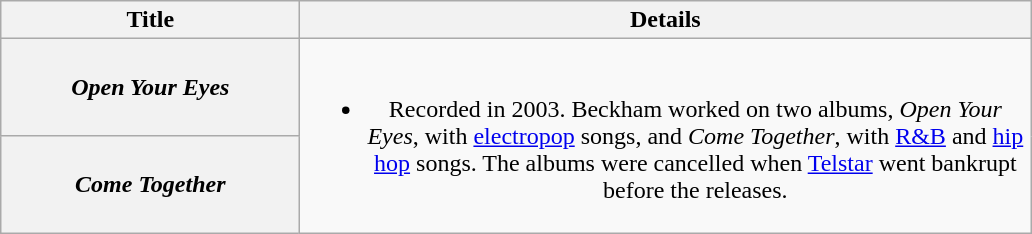<table class="wikitable plainrowheaders" style="text-align:center;">
<tr>
<th scope="col" style="width:12em;">Title</th>
<th scope="col" style="width:30em;">Details</th>
</tr>
<tr>
<th scope="row"><em>Open Your Eyes</em></th>
<td rowspan="2"><br><ul><li>Recorded in 2003. Beckham worked on two albums, <em>Open Your Eyes</em>, with <a href='#'>electropop</a> songs, and <em>Come Together</em>, with <a href='#'>R&B</a> and <a href='#'>hip hop</a> songs. The albums were cancelled when <a href='#'>Telstar</a> went bankrupt before the releases.</li></ul></td>
</tr>
<tr>
<th scope="row"><em>Come Together</em></th>
</tr>
</table>
